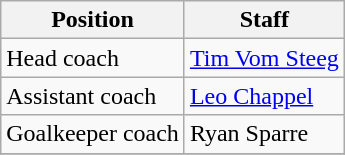<table class="wikitable">
<tr>
<th>Position</th>
<th>Staff</th>
</tr>
<tr>
<td>Head coach</td>
<td><a href='#'>Tim Vom Steeg</a></td>
</tr>
<tr>
<td>Assistant coach</td>
<td><a href='#'>Leo Chappel</a></td>
</tr>
<tr>
<td>Goalkeeper coach</td>
<td>Ryan Sparre</td>
</tr>
<tr>
</tr>
</table>
